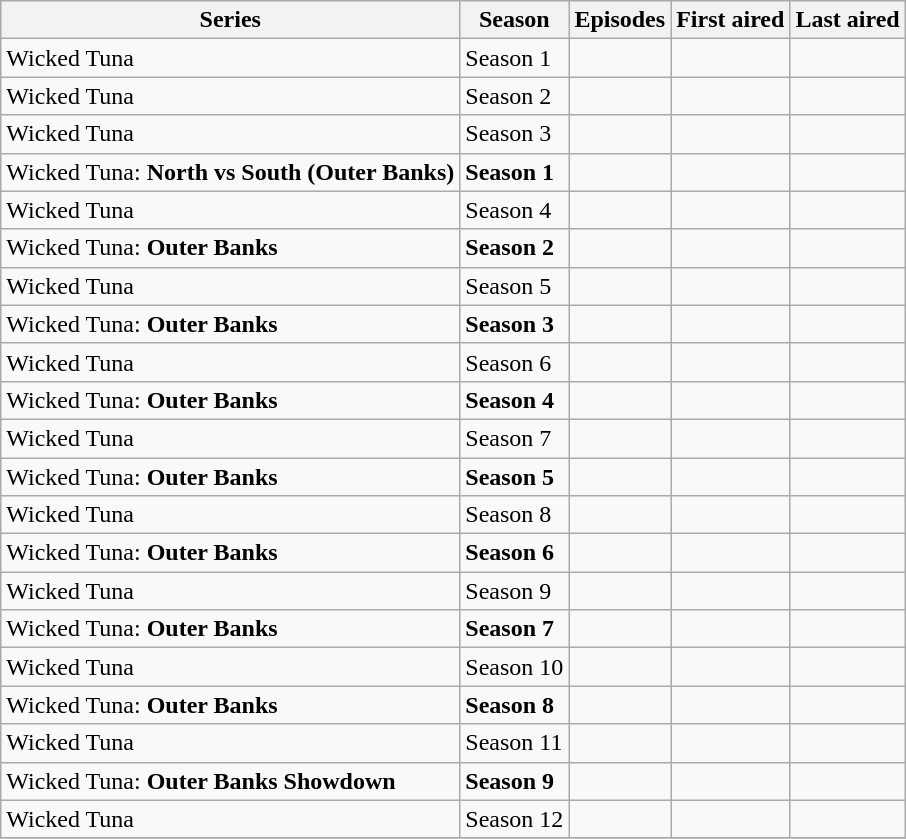<table class="wikitable">
<tr>
<th>Series</th>
<th>Season</th>
<th>Episodes</th>
<th>First aired</th>
<th>Last aired</th>
</tr>
<tr>
<td>Wicked Tuna</td>
<td>Season 1</td>
<td></td>
<td></td>
<td></td>
</tr>
<tr>
<td>Wicked Tuna</td>
<td>Season 2</td>
<td></td>
<td></td>
<td></td>
</tr>
<tr>
<td>Wicked Tuna</td>
<td>Season 3</td>
<td></td>
<td></td>
<td></td>
</tr>
<tr>
<td>Wicked Tuna: <strong>North vs South (Outer Banks)</strong></td>
<td><strong>Season 1</strong></td>
<td></td>
<td></td>
<td></td>
</tr>
<tr>
<td>Wicked Tuna</td>
<td>Season 4</td>
<td></td>
<td></td>
<td></td>
</tr>
<tr>
<td>Wicked Tuna: <strong>Outer Banks</strong></td>
<td><strong>Season 2</strong></td>
<td></td>
<td></td>
<td></td>
</tr>
<tr>
<td>Wicked Tuna</td>
<td>Season 5</td>
<td></td>
<td></td>
<td></td>
</tr>
<tr>
<td>Wicked Tuna: <strong>Outer Banks</strong></td>
<td><strong>Season 3</strong></td>
<td></td>
<td></td>
<td></td>
</tr>
<tr>
<td>Wicked Tuna</td>
<td>Season 6</td>
<td></td>
<td></td>
<td></td>
</tr>
<tr>
<td>Wicked Tuna: <strong>Outer Banks</strong></td>
<td><strong>Season 4</strong></td>
<td></td>
<td></td>
<td></td>
</tr>
<tr>
<td>Wicked Tuna</td>
<td>Season 7</td>
<td></td>
<td></td>
<td></td>
</tr>
<tr>
<td>Wicked Tuna: <strong>Outer Banks</strong></td>
<td><strong>Season 5</strong></td>
<td></td>
<td></td>
<td></td>
</tr>
<tr>
<td>Wicked Tuna</td>
<td>Season 8</td>
<td></td>
<td></td>
<td></td>
</tr>
<tr>
<td>Wicked Tuna: <strong>Outer Banks</strong></td>
<td><strong>Season 6</strong></td>
<td></td>
<td></td>
<td></td>
</tr>
<tr>
<td>Wicked Tuna</td>
<td>Season 9</td>
<td></td>
<td></td>
<td></td>
</tr>
<tr>
<td>Wicked Tuna: <strong>Outer Banks</strong></td>
<td><strong>Season 7</strong></td>
<td></td>
<td></td>
<td></td>
</tr>
<tr>
<td>Wicked Tuna</td>
<td>Season 10</td>
<td></td>
<td></td>
<td></td>
</tr>
<tr>
<td>Wicked Tuna: <strong>Outer Banks</strong></td>
<td><strong>Season 8</strong></td>
<td></td>
<td></td>
<td></td>
</tr>
<tr>
<td>Wicked Tuna</td>
<td>Season 11</td>
<td></td>
<td></td>
<td></td>
</tr>
<tr>
<td>Wicked Tuna: <strong>Outer Banks Showdown</strong></td>
<td><strong>Season 9</strong></td>
<td></td>
<td></td>
<td></td>
</tr>
<tr>
<td>Wicked Tuna</td>
<td>Season 12</td>
<td></td>
<td></td>
<td></td>
</tr>
<tr>
</tr>
</table>
